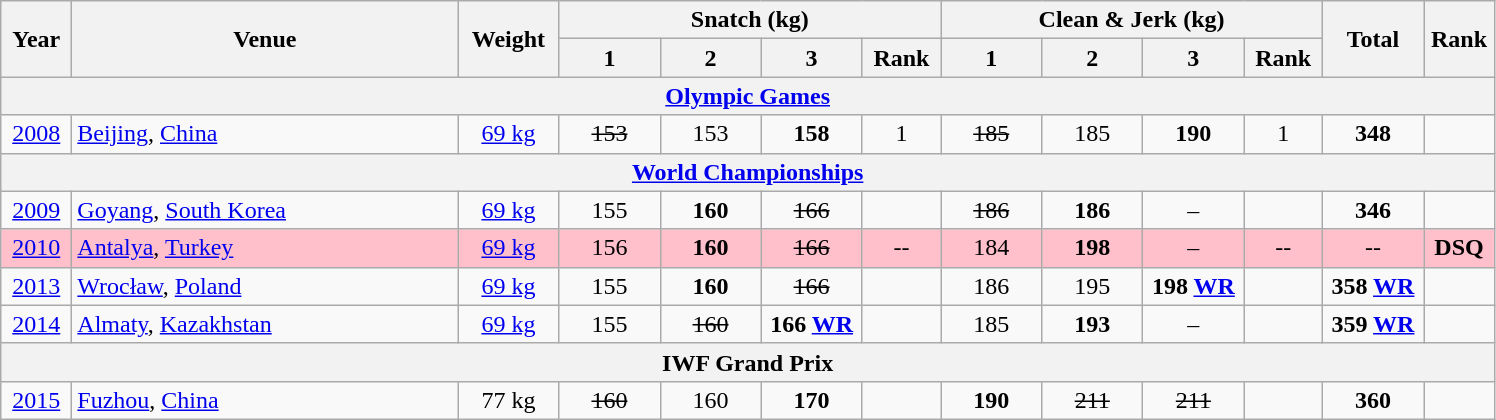<table class="wikitable" style="text-align:center;">
<tr>
<th rowspan=2 width=40>Year</th>
<th rowspan=2 width=250>Venue</th>
<th rowspan=2 width=60>Weight</th>
<th colspan=4>Snatch (kg)</th>
<th colspan=4>Clean & Jerk (kg)</th>
<th rowspan=2 width=60>Total</th>
<th rowspan=2 width=40>Rank</th>
</tr>
<tr>
<th width=60>1</th>
<th width=60>2</th>
<th width=60>3</th>
<th width=45>Rank</th>
<th width=60>1</th>
<th width=60>2</th>
<th width=60>3</th>
<th width=45>Rank</th>
</tr>
<tr>
<th colspan=13><a href='#'>Olympic Games</a></th>
</tr>
<tr>
<td><a href='#'>2008</a></td>
<td align=left> <a href='#'>Beijing</a>, <a href='#'>China</a></td>
<td><a href='#'>69 kg</a></td>
<td><s>153</s></td>
<td>153</td>
<td><strong>158</strong></td>
<td>1</td>
<td><s>185</s></td>
<td>185</td>
<td><strong>190</strong></td>
<td>1</td>
<td><strong>348</strong></td>
<td></td>
</tr>
<tr>
<th colspan=13><a href='#'>World Championships</a></th>
</tr>
<tr>
<td><a href='#'>2009</a></td>
<td align=left> <a href='#'>Goyang</a>, <a href='#'>South Korea</a></td>
<td><a href='#'>69 kg</a></td>
<td>155</td>
<td><strong>160</strong></td>
<td><s>166</s></td>
<td></td>
<td><s>186</s></td>
<td><strong>186</strong></td>
<td>–</td>
<td></td>
<td><strong>346</strong></td>
<td></td>
</tr>
<tr bgcolor=pink>
<td><a href='#'>2010</a></td>
<td align=left> <a href='#'>Antalya</a>, <a href='#'>Turkey</a></td>
<td><a href='#'>69 kg</a></td>
<td>156</td>
<td><strong>160</strong></td>
<td><s>166</s></td>
<td>--</td>
<td>184</td>
<td><strong>198</strong></td>
<td>–</td>
<td>--</td>
<td>--</td>
<td><strong>DSQ</strong></td>
</tr>
<tr>
<td><a href='#'>2013</a></td>
<td align=left> <a href='#'>Wrocław</a>, <a href='#'>Poland</a></td>
<td><a href='#'>69 kg</a></td>
<td>155</td>
<td><strong>160</strong></td>
<td><s>166</s></td>
<td></td>
<td>186</td>
<td>195</td>
<td><strong>198 <a href='#'>WR</a></strong></td>
<td></td>
<td><strong>358 <a href='#'>WR</a></strong></td>
<td></td>
</tr>
<tr>
<td><a href='#'>2014</a></td>
<td align=left> <a href='#'>Almaty</a>, <a href='#'>Kazakhstan</a></td>
<td><a href='#'>69 kg</a></td>
<td>155</td>
<td><s>160</s></td>
<td><strong>166 <a href='#'>WR</a></strong></td>
<td></td>
<td>185</td>
<td><strong>193</strong></td>
<td>–</td>
<td></td>
<td><strong>359 <a href='#'>WR</a></strong></td>
<td></td>
</tr>
<tr>
<th colspan=13>IWF Grand Prix</th>
</tr>
<tr>
<td><a href='#'>2015</a></td>
<td align=left> <a href='#'>Fuzhou</a>, <a href='#'>China</a></td>
<td>77 kg</td>
<td><s>160</s></td>
<td>160</td>
<td><strong>170</strong></td>
<td></td>
<td><strong>190</strong></td>
<td><s>211</s></td>
<td><s>211</s></td>
<td></td>
<td><strong>360</strong></td>
<td></td>
</tr>
</table>
